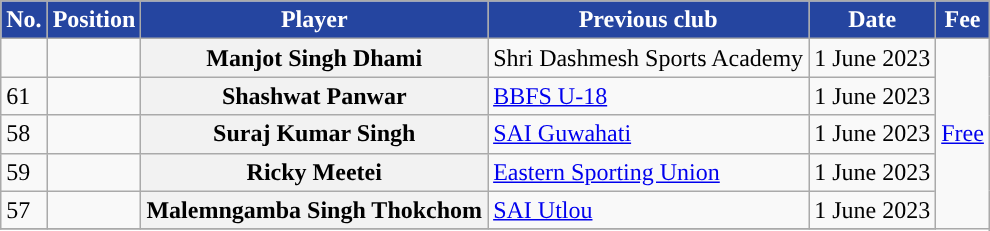<table class="wikitable plainrowheaders" style="text-align:center; text-align:left">
<tr>
<th style="background:#2545A0; color:#FFFFFF; ">No.</th>
<th scope="col" style="background:#2545A0; color:#FFFFFF; ">Position</th>
<th scope="col" style="background:#2545A0; color:#FFFFFF; ">Player</th>
<th scope="col" style="background:#2545A0; color:#FFFFFF; ">Previous club</th>
<th scope="col" style="background:#2545A0; color:#FFFFFF; ">Date</th>
<th scope="col" style="background:#2545A0; color:#FFFFFF; ">Fee</th>
</tr>
<tr>
<td></td>
<td></td>
<th scope="row"> Manjot Singh Dhami</th>
<td> Shri Dashmesh Sports Academy</td>
<td>1 June 2023</td>
<td rowspan="25"><a href='#'>Free</a></td>
</tr>
<tr>
<td>61</td>
<td></td>
<th scope="row"> Shashwat Panwar</th>
<td> <a href='#'>BBFS U-18</a></td>
<td>1 June 2023</td>
</tr>
<tr>
<td>58</td>
<td></td>
<th scope="row"> Suraj Kumar Singh</th>
<td> <a href='#'>SAI Guwahati</a></td>
<td>1 June 2023</td>
</tr>
<tr>
<td>59</td>
<td></td>
<th scope="row"> Ricky Meetei</th>
<td> <a href='#'>Eastern Sporting Union</a></td>
<td>1 June 2023</td>
</tr>
<tr>
<td>57</td>
<td></td>
<th scope="row"> Malemngamba Singh Thokchom</th>
<td> <a href='#'>SAI Utlou</a></td>
<td>1 June 2023</td>
</tr>
<tr>
</tr>
</table>
